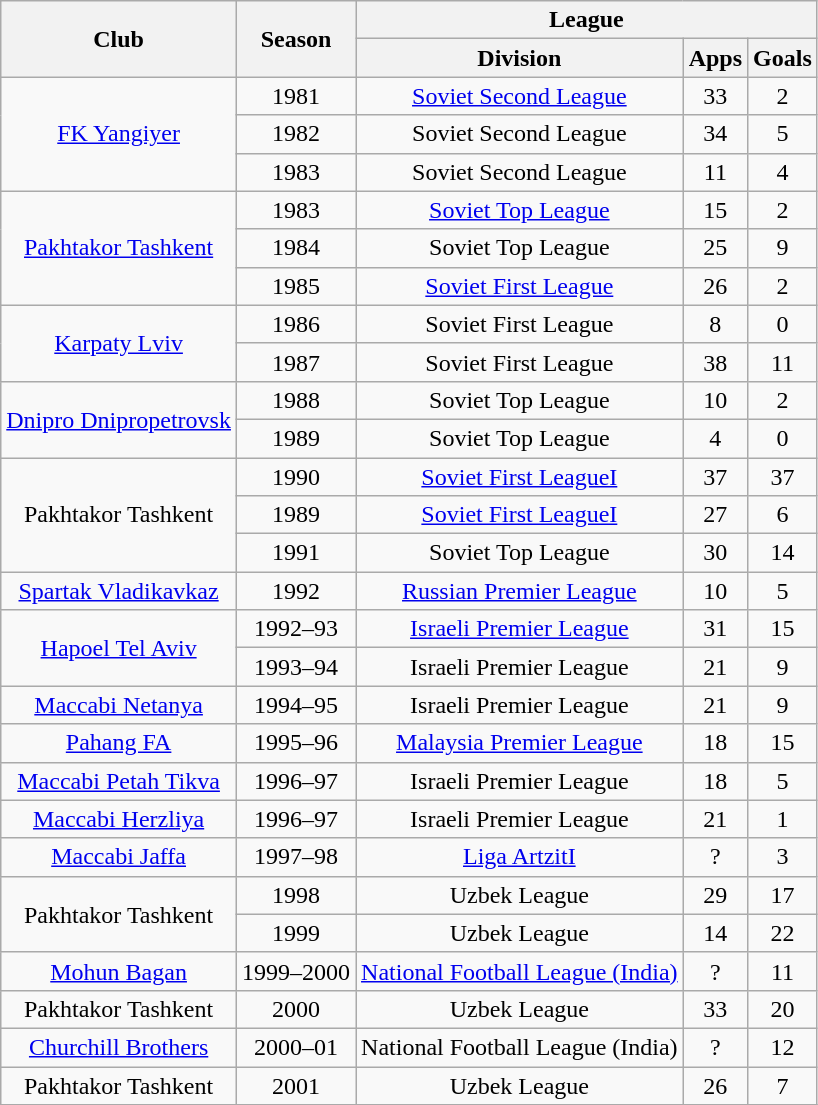<table class="wikitable" style="text-align:center">
<tr>
<th rowspan="2">Club</th>
<th rowspan="2">Season</th>
<th colspan="3">League</th>
</tr>
<tr>
<th>Division</th>
<th>Apps</th>
<th>Goals</th>
</tr>
<tr>
<td rowspan="3"><a href='#'>FK Yangiyer</a></td>
<td>1981</td>
<td><a href='#'>Soviet Second League</a></td>
<td>33</td>
<td>2</td>
</tr>
<tr>
<td>1982</td>
<td>Soviet Second League</td>
<td>34</td>
<td>5</td>
</tr>
<tr>
<td>1983</td>
<td>Soviet Second League</td>
<td>11</td>
<td>4</td>
</tr>
<tr>
<td rowspan="3"><a href='#'>Pakhtakor Tashkent</a></td>
<td>1983</td>
<td><a href='#'>Soviet Top League</a></td>
<td>15</td>
<td>2</td>
</tr>
<tr>
<td>1984</td>
<td>Soviet Top League</td>
<td>25</td>
<td>9</td>
</tr>
<tr>
<td>1985</td>
<td><a href='#'>Soviet First League</a></td>
<td>26</td>
<td>2</td>
</tr>
<tr>
<td rowspan="2"><a href='#'>Karpaty Lviv</a></td>
<td>1986</td>
<td>Soviet First League</td>
<td>8</td>
<td>0</td>
</tr>
<tr>
<td>1987</td>
<td>Soviet First League</td>
<td>38</td>
<td>11</td>
</tr>
<tr>
<td rowspan="2"><a href='#'>Dnipro Dnipropetrovsk</a></td>
<td>1988</td>
<td>Soviet Top League</td>
<td>10</td>
<td>2</td>
</tr>
<tr>
<td>1989</td>
<td>Soviet Top League</td>
<td>4</td>
<td>0</td>
</tr>
<tr>
<td rowspan="3">Pakhtakor Tashkent</td>
<td>1990</td>
<td><a href='#'>Soviet First LeagueI</a></td>
<td>37</td>
<td>37</td>
</tr>
<tr>
<td>1989</td>
<td><a href='#'>Soviet First LeagueI</a></td>
<td>27</td>
<td>6</td>
</tr>
<tr>
<td>1991</td>
<td>Soviet Top League</td>
<td>30</td>
<td>14</td>
</tr>
<tr>
<td><a href='#'>Spartak Vladikavkaz</a></td>
<td>1992</td>
<td><a href='#'>Russian Premier League</a></td>
<td>10</td>
<td>5</td>
</tr>
<tr>
<td rowspan="2"><a href='#'>Hapoel Tel Aviv</a></td>
<td>1992–93</td>
<td><a href='#'>Israeli Premier League</a></td>
<td>31</td>
<td>15</td>
</tr>
<tr>
<td>1993–94</td>
<td>Israeli Premier League</td>
<td>21</td>
<td>9</td>
</tr>
<tr>
<td><a href='#'>Maccabi Netanya</a></td>
<td>1994–95</td>
<td>Israeli Premier League</td>
<td>21</td>
<td>9</td>
</tr>
<tr>
<td><a href='#'>Pahang FA</a></td>
<td>1995–96</td>
<td><a href='#'>Malaysia Premier League</a></td>
<td>18</td>
<td>15</td>
</tr>
<tr>
<td><a href='#'>Maccabi Petah Tikva</a></td>
<td>1996–97</td>
<td>Israeli Premier League</td>
<td>18</td>
<td>5</td>
</tr>
<tr>
<td><a href='#'>Maccabi Herzliya</a></td>
<td>1996–97</td>
<td>Israeli Premier League</td>
<td>21</td>
<td>1</td>
</tr>
<tr>
<td><a href='#'>Maccabi Jaffa</a></td>
<td>1997–98</td>
<td><a href='#'>Liga ArtzitI</a></td>
<td>?</td>
<td>3</td>
</tr>
<tr>
<td rowspan="2">Pakhtakor Tashkent</td>
<td>1998</td>
<td>Uzbek League</td>
<td>29</td>
<td>17</td>
</tr>
<tr>
<td>1999</td>
<td>Uzbek League</td>
<td>14</td>
<td>22</td>
</tr>
<tr>
<td><a href='#'>Mohun Bagan</a></td>
<td>1999–2000</td>
<td><a href='#'>National Football League (India)</a></td>
<td>?</td>
<td>11</td>
</tr>
<tr>
<td>Pakhtakor Tashkent</td>
<td>2000</td>
<td>Uzbek League</td>
<td>33</td>
<td>20</td>
</tr>
<tr>
<td><a href='#'>Churchill Brothers</a></td>
<td>2000–01</td>
<td>National Football League (India)</td>
<td>?</td>
<td>12</td>
</tr>
<tr>
<td>Pakhtakor Tashkent</td>
<td>2001</td>
<td>Uzbek League</td>
<td>26</td>
<td>7</td>
</tr>
<tr>
</tr>
</table>
